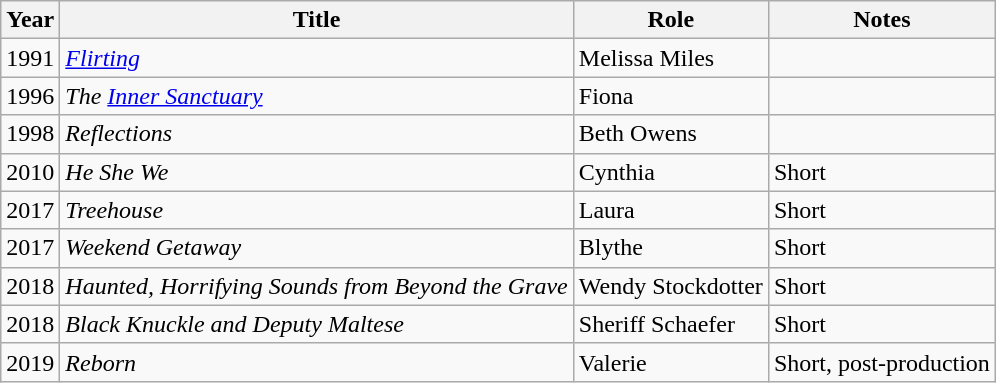<table class="wikitable sortable">
<tr>
<th>Year</th>
<th>Title</th>
<th>Role</th>
<th class="unsortable">Notes</th>
</tr>
<tr>
<td>1991</td>
<td><em><a href='#'>Flirting</a></em></td>
<td>Melissa Miles</td>
<td></td>
</tr>
<tr>
<td>1996</td>
<td><em>The <a href='#'>Inner Sanctuary</a></em></td>
<td>Fiona</td>
<td></td>
</tr>
<tr>
<td>1998</td>
<td><em>Reflections</em></td>
<td>Beth Owens</td>
<td></td>
</tr>
<tr>
<td>2010</td>
<td><em>He She We</em></td>
<td>Cynthia</td>
<td>Short</td>
</tr>
<tr>
<td>2017</td>
<td><em>Treehouse</em></td>
<td>Laura</td>
<td>Short</td>
</tr>
<tr>
<td>2017</td>
<td><em>Weekend Getaway</em></td>
<td>Blythe</td>
<td>Short</td>
</tr>
<tr>
<td>2018</td>
<td><em>Haunted, Horrifying Sounds from Beyond the Grave</em></td>
<td>Wendy Stockdotter</td>
<td>Short</td>
</tr>
<tr>
<td>2018</td>
<td><em>Black Knuckle and Deputy Maltese</em></td>
<td>Sheriff Schaefer</td>
<td>Short</td>
</tr>
<tr>
<td>2019</td>
<td><em>Reborn</em></td>
<td>Valerie</td>
<td>Short, post-production</td>
</tr>
</table>
